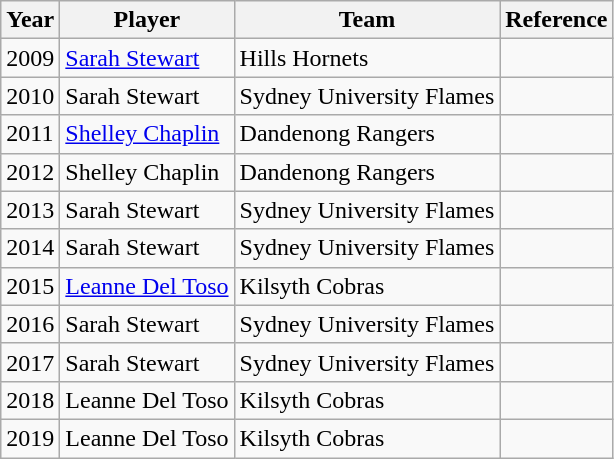<table class="wikitable">
<tr>
<th>Year</th>
<th>Player</th>
<th>Team</th>
<th>Reference</th>
</tr>
<tr>
<td>2009</td>
<td><a href='#'>Sarah Stewart</a></td>
<td>Hills Hornets</td>
<td></td>
</tr>
<tr>
<td>2010</td>
<td>Sarah Stewart</td>
<td>Sydney University Flames</td>
<td></td>
</tr>
<tr>
<td>2011</td>
<td><a href='#'>Shelley Chaplin</a></td>
<td>Dandenong Rangers</td>
<td></td>
</tr>
<tr>
<td>2012</td>
<td>Shelley Chaplin</td>
<td>Dandenong Rangers</td>
<td></td>
</tr>
<tr>
<td>2013</td>
<td>Sarah Stewart</td>
<td>Sydney University Flames</td>
<td></td>
</tr>
<tr>
<td>2014</td>
<td>Sarah Stewart</td>
<td>Sydney University Flames</td>
<td></td>
</tr>
<tr>
<td>2015</td>
<td><a href='#'>Leanne Del Toso</a></td>
<td>Kilsyth Cobras</td>
<td></td>
</tr>
<tr>
<td>2016</td>
<td>Sarah Stewart</td>
<td>Sydney University Flames</td>
<td></td>
</tr>
<tr>
<td>2017</td>
<td>Sarah Stewart</td>
<td>Sydney University Flames</td>
<td></td>
</tr>
<tr>
<td>2018</td>
<td>Leanne Del Toso</td>
<td>Kilsyth Cobras</td>
<td></td>
</tr>
<tr>
<td>2019</td>
<td>Leanne Del Toso</td>
<td>Kilsyth Cobras</td>
<td></td>
</tr>
</table>
